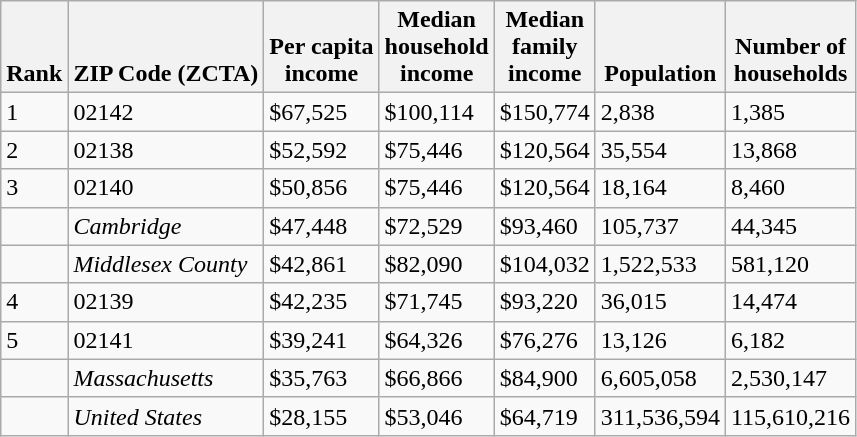<table class="wikitable sortable">
<tr valign=bottom>
<th>Rank</th>
<th>ZIP Code (ZCTA)</th>
<th>Per capita<br>income</th>
<th>Median<br>household<br>income</th>
<th>Median<br>family<br>income</th>
<th>Population</th>
<th>Number of<br>households</th>
</tr>
<tr>
<td>1</td>
<td>02142</td>
<td>$67,525</td>
<td>$100,114</td>
<td>$150,774</td>
<td>2,838</td>
<td>1,385</td>
</tr>
<tr>
<td>2</td>
<td>02138</td>
<td>$52,592</td>
<td>$75,446</td>
<td>$120,564</td>
<td>35,554</td>
<td>13,868</td>
</tr>
<tr>
<td>3</td>
<td>02140</td>
<td>$50,856</td>
<td>$75,446</td>
<td>$120,564</td>
<td>18,164</td>
<td>8,460</td>
</tr>
<tr>
<td></td>
<td><em>Cambridge</em></td>
<td>$47,448</td>
<td>$72,529</td>
<td>$93,460</td>
<td>105,737</td>
<td>44,345</td>
</tr>
<tr>
<td></td>
<td><em>Middlesex County</em></td>
<td>$42,861</td>
<td>$82,090</td>
<td>$104,032</td>
<td>1,522,533</td>
<td>581,120</td>
</tr>
<tr>
<td>4</td>
<td>02139</td>
<td>$42,235</td>
<td>$71,745</td>
<td>$93,220</td>
<td>36,015</td>
<td>14,474</td>
</tr>
<tr>
<td>5</td>
<td>02141</td>
<td>$39,241</td>
<td>$64,326</td>
<td>$76,276</td>
<td>13,126</td>
<td>6,182</td>
</tr>
<tr>
<td></td>
<td><em>Massachusetts</em></td>
<td>$35,763</td>
<td>$66,866</td>
<td>$84,900</td>
<td>6,605,058</td>
<td>2,530,147</td>
</tr>
<tr>
<td></td>
<td><em>United States</em></td>
<td>$28,155</td>
<td>$53,046</td>
<td>$64,719</td>
<td>311,536,594</td>
<td>115,610,216</td>
</tr>
</table>
